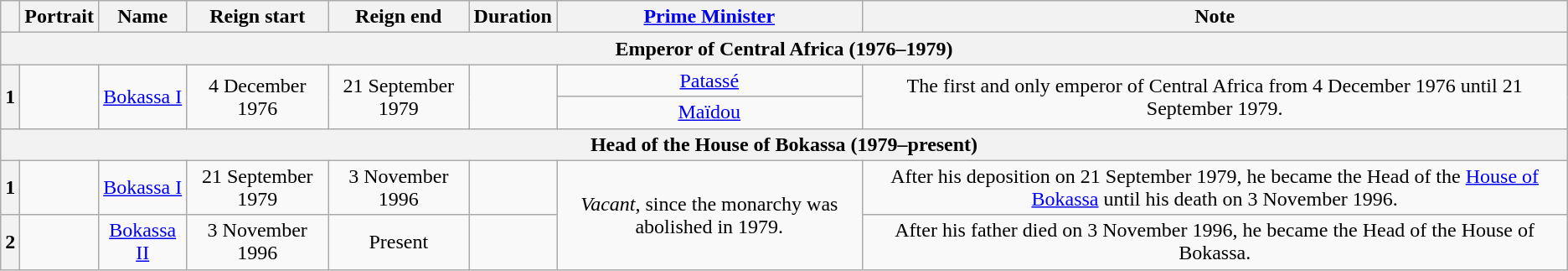<table class="wikitable" style="text-align:center">
<tr>
<th></th>
<th>Portrait</th>
<th>Name<br></th>
<th>Reign start</th>
<th>Reign end</th>
<th>Duration</th>
<th><a href='#'>Prime Minister</a></th>
<th>Note</th>
</tr>
<tr>
<th colspan="8">Emperor of Central Africa (1976–1979)</th>
</tr>
<tr>
<th rowspan="2">1</th>
<td rowspan="2"></td>
<td rowspan="2"><a href='#'>Bokassa I</a><br></td>
<td rowspan="2">4 December 1976</td>
<td rowspan="2">21 September 1979<br></td>
<td rowspan="2"></td>
<td><a href='#'>Patassé</a><br></td>
<td rowspan="2">The first and only emperor of Central Africa from 4 December 1976 until 21 September 1979.</td>
</tr>
<tr>
<td><a href='#'>Maïdou</a><br></td>
</tr>
<tr>
<th colspan="8">Head of the House of Bokassa (1979–present)</th>
</tr>
<tr>
<th>1</th>
<td></td>
<td><a href='#'>Bokassa I</a><br></td>
<td>21 September 1979</td>
<td>3 November 1996<br></td>
<td></td>
<td rowspan="2"><em>Vacant</em>, since the monarchy was abolished in 1979.</td>
<td>After his deposition on 21 September 1979, he became the Head of the <a href='#'>House of Bokassa</a> until his death on 3 November 1996.</td>
</tr>
<tr>
<th>2</th>
<td></td>
<td><a href='#'>Bokassa II</a><br></td>
<td>3 November 1996</td>
<td>Present</td>
<td></td>
<td>After his father died on 3 November 1996, he became the Head of the House of Bokassa.</td>
</tr>
</table>
